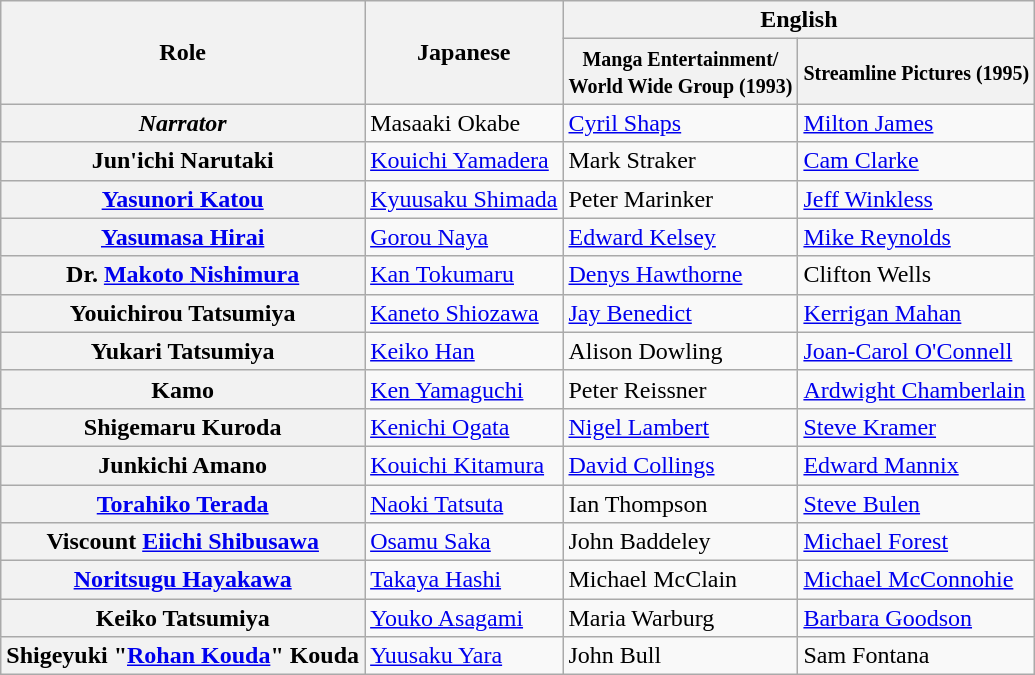<table class="wikitable mw-collapsible">
<tr>
<th rowspan="2">Role</th>
<th rowspan="2">Japanese</th>
<th colspan="2">English</th>
</tr>
<tr>
<th><small>Manga Entertainment/</small><br><small>World Wide Group (1993)</small></th>
<th><small>Streamline Pictures (1995)</small></th>
</tr>
<tr>
<th><em>Narrator</em></th>
<td>Masaaki Okabe</td>
<td><a href='#'>Cyril Shaps</a></td>
<td><a href='#'>Milton James</a></td>
</tr>
<tr>
<th>Jun'ichi Narutaki</th>
<td><a href='#'>Kouichi Yamadera</a></td>
<td>Mark Straker</td>
<td><a href='#'>Cam Clarke</a></td>
</tr>
<tr>
<th><a href='#'>Yasunori Katou</a></th>
<td><a href='#'>Kyuusaku Shimada</a></td>
<td>Peter Marinker</td>
<td><a href='#'>Jeff Winkless</a></td>
</tr>
<tr>
<th><a href='#'>Yasumasa Hirai</a></th>
<td><a href='#'>Gorou Naya</a></td>
<td><a href='#'>Edward Kelsey</a></td>
<td><a href='#'>Mike Reynolds</a></td>
</tr>
<tr>
<th>Dr. <a href='#'>Makoto Nishimura</a></th>
<td><a href='#'>Kan Tokumaru</a></td>
<td><a href='#'>Denys Hawthorne</a></td>
<td>Clifton Wells</td>
</tr>
<tr>
<th>Youichirou Tatsumiya</th>
<td><a href='#'>Kaneto Shiozawa</a></td>
<td><a href='#'>Jay Benedict</a></td>
<td><a href='#'>Kerrigan Mahan</a></td>
</tr>
<tr>
<th>Yukari Tatsumiya</th>
<td><a href='#'>Keiko Han</a></td>
<td>Alison Dowling</td>
<td><a href='#'>Joan-Carol O'Connell</a></td>
</tr>
<tr>
<th>Kamo</th>
<td><a href='#'>Ken Yamaguchi</a></td>
<td>Peter Reissner</td>
<td><a href='#'>Ardwight Chamberlain</a></td>
</tr>
<tr>
<th>Shigemaru Kuroda</th>
<td><a href='#'>Kenichi Ogata</a></td>
<td><a href='#'>Nigel Lambert</a></td>
<td><a href='#'>Steve Kramer</a></td>
</tr>
<tr>
<th>Junkichi Amano</th>
<td><a href='#'>Kouichi Kitamura</a></td>
<td><a href='#'>David Collings</a></td>
<td><a href='#'>Edward Mannix</a></td>
</tr>
<tr>
<th><a href='#'>Torahiko Terada</a></th>
<td><a href='#'>Naoki Tatsuta</a></td>
<td>Ian Thompson</td>
<td><a href='#'>Steve Bulen</a></td>
</tr>
<tr>
<th>Viscount <a href='#'>Eiichi Shibusawa</a></th>
<td><a href='#'>Osamu Saka</a></td>
<td>John Baddeley</td>
<td><a href='#'>Michael Forest</a></td>
</tr>
<tr>
<th><a href='#'>Noritsugu Hayakawa</a></th>
<td><a href='#'>Takaya Hashi</a></td>
<td>Michael McClain</td>
<td><a href='#'>Michael McConnohie</a></td>
</tr>
<tr>
<th>Keiko Tatsumiya</th>
<td><a href='#'>Youko Asagami</a></td>
<td>Maria Warburg</td>
<td><a href='#'>Barbara Goodson</a></td>
</tr>
<tr>
<th>Shigeyuki "<a href='#'>Rohan Kouda</a>" Kouda</th>
<td><a href='#'>Yuusaku Yara</a></td>
<td>John Bull</td>
<td>Sam Fontana</td>
</tr>
</table>
